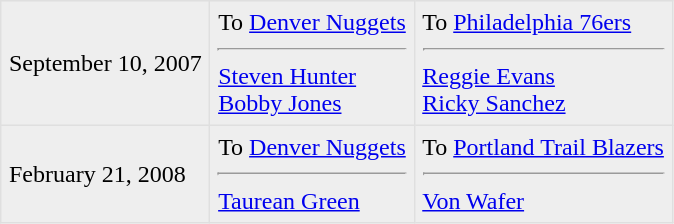<table border=1 style="border-collapse:collapse; background-color:#eeeeee" bordercolor="#DFDFDF" cellpadding="5">
<tr>
<td>September 10, 2007</td>
<td valign="top">To <a href='#'>Denver Nuggets</a><hr><a href='#'>Steven Hunter</a><br><a href='#'>Bobby Jones</a></td>
<td valign="top">To <a href='#'>Philadelphia 76ers</a><hr><a href='#'>Reggie Evans</a><br><a href='#'>Ricky Sanchez</a></td>
</tr>
<tr>
<td>February 21, 2008</td>
<td valign="top">To <a href='#'>Denver Nuggets</a><hr><a href='#'>Taurean Green</a></td>
<td valign="top">To <a href='#'>Portland Trail Blazers</a><hr><a href='#'>Von Wafer</a></td>
</tr>
</table>
